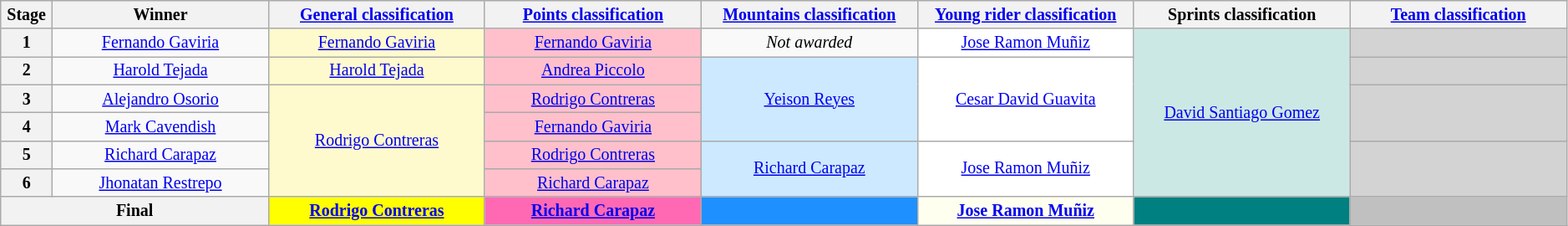<table class="wikitable" style="text-align: center; font-size:smaller;">
<tr style="background:#efefef;">
<th style="width:2%;">Stage</th>
<th style="width:12%;">Winner</th>
<th style="width:12%;"><a href='#'>General classification</a><br></th>
<th style="width:12%;"><a href='#'>Points classification</a><br></th>
<th style="width:12%;"><a href='#'>Mountains classification</a><br></th>
<th style="width:12%;"><a href='#'>Young rider classification</a><br></th>
<th style="width:12%;">Sprints classification<br></th>
<th style="width:12%;"><a href='#'>Team classification</a></th>
</tr>
<tr>
<th>1</th>
<td><a href='#'>Fernando Gaviria</a></td>
<td style="background:LemonChiffon;"><a href='#'>Fernando Gaviria</a></td>
<td style="background:pink;"><a href='#'>Fernando Gaviria</a></td>
<td><em>Not awarded</em></td>
<td style="background:white;"><a href='#'>Jose Ramon Muñiz</a></td>
<td style="background:#cce8e4;" rowspan="6"><a href='#'>David Santiago Gomez</a></td>
<td style="background:lightgrey;"></td>
</tr>
<tr>
<th>2</th>
<td><a href='#'>Harold Tejada</a></td>
<td style="background:LemonChiffon;"><a href='#'>Harold Tejada</a></td>
<td style="background:pink;"><a href='#'>Andrea Piccolo</a></td>
<td style="background:#cde9ff;" rowspan="3"><a href='#'>Yeison Reyes</a></td>
<td style="background:white;" rowspan="3"><a href='#'>Cesar David Guavita</a></td>
<td style="background:lightgrey;"></td>
</tr>
<tr>
<th>3</th>
<td><a href='#'>Alejandro Osorio</a></td>
<td style="background:LemonChiffon;"rowspan="4"><a href='#'>Rodrigo Contreras</a></td>
<td style="background:pink;"><a href='#'>Rodrigo Contreras</a></td>
<td style="background:lightgrey;" rowspan="2"></td>
</tr>
<tr>
<th>4</th>
<td><a href='#'>Mark Cavendish</a></td>
<td style="background:pink;"><a href='#'>Fernando Gaviria</a></td>
</tr>
<tr>
<th>5</th>
<td><a href='#'>Richard Carapaz</a></td>
<td style="background:pink;"><a href='#'>Rodrigo Contreras</a></td>
<td style="background:#cde9ff;" rowspan="2"><a href='#'>Richard Carapaz</a></td>
<td style="background:white;" rowspan="2"><a href='#'>Jose Ramon Muñiz</a></td>
<td style="background:lightgrey;" rowspan="2"></td>
</tr>
<tr>
<th>6</th>
<td><a href='#'>Jhonatan Restrepo</a></td>
<td style="background:pink;"><a href='#'>Richard Carapaz</a></td>
</tr>
<tr>
<th colspan="2">Final</th>
<th style="background:Yellow;"><a href='#'>Rodrigo Contreras</a></th>
<th style="background:HotPink;"><a href='#'>Richard Carapaz</a></th>
<th style="background:dodgerblue;"></th>
<th style="background:Ivory;"><a href='#'>Jose Ramon Muñiz</a></th>
<th style="background:Teal;"></th>
<th style="background:#C0C0C0;"></th>
</tr>
</table>
